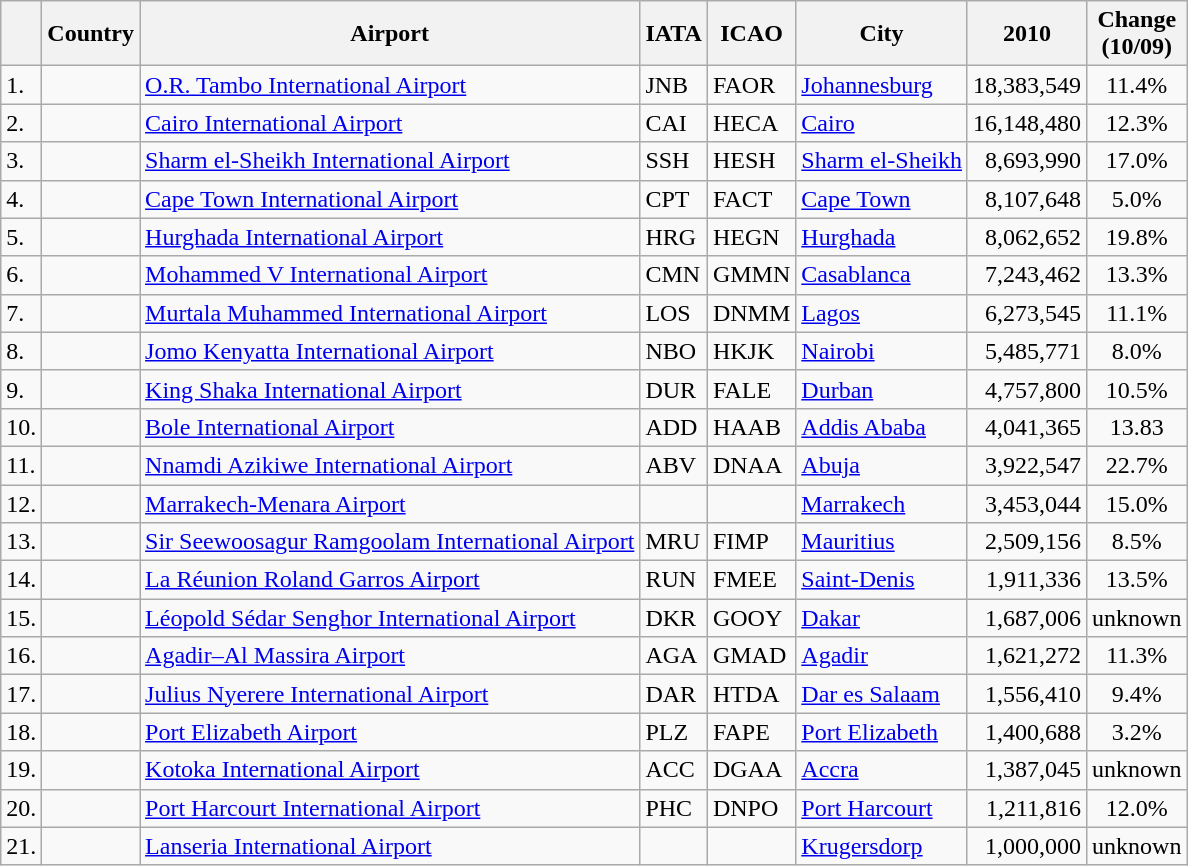<table class="wikitable sortable">
<tr>
<th></th>
<th>Country</th>
<th>Airport</th>
<th>IATA</th>
<th>ICAO</th>
<th>City</th>
<th>2010</th>
<th>Change <br>(10/09)</th>
</tr>
<tr>
<td>1.</td>
<td></td>
<td><a href='#'>O.R. Tambo International Airport</a></td>
<td>JNB</td>
<td>FAOR</td>
<td><a href='#'>Johannesburg</a></td>
<td align=right>18,383,549</td>
<td align=center>11.4%</td>
</tr>
<tr>
<td>2.</td>
<td></td>
<td><a href='#'>Cairo International Airport</a></td>
<td>CAI</td>
<td>HECA</td>
<td><a href='#'>Cairo</a></td>
<td align=right>16,148,480</td>
<td align=center>12.3%</td>
</tr>
<tr>
<td>3.</td>
<td></td>
<td><a href='#'>Sharm el-Sheikh International Airport</a></td>
<td>SSH</td>
<td>HESH</td>
<td><a href='#'>Sharm el-Sheikh</a></td>
<td align=right>8,693,990</td>
<td align=center>17.0%</td>
</tr>
<tr>
<td>4.</td>
<td></td>
<td><a href='#'>Cape Town International Airport</a></td>
<td>CPT</td>
<td>FACT</td>
<td><a href='#'>Cape Town</a></td>
<td align=right>8,107,648</td>
<td align=center>5.0%</td>
</tr>
<tr>
<td>5.</td>
<td></td>
<td><a href='#'>Hurghada International Airport</a></td>
<td>HRG</td>
<td>HEGN</td>
<td><a href='#'>Hurghada</a></td>
<td align=right>8,062,652</td>
<td align=center>19.8%</td>
</tr>
<tr>
<td>6.</td>
<td></td>
<td><a href='#'>Mohammed V International Airport</a></td>
<td>CMN</td>
<td>GMMN</td>
<td><a href='#'>Casablanca</a></td>
<td align=right>7,243,462</td>
<td align=center>13.3%</td>
</tr>
<tr>
<td>7.</td>
<td></td>
<td><a href='#'>Murtala Muhammed International Airport</a></td>
<td>LOS</td>
<td>DNMM</td>
<td><a href='#'>Lagos</a></td>
<td align=right>6,273,545</td>
<td align=center>11.1%</td>
</tr>
<tr>
<td>8.</td>
<td></td>
<td><a href='#'>Jomo Kenyatta International Airport</a></td>
<td>NBO</td>
<td>HKJK</td>
<td><a href='#'>Nairobi</a></td>
<td align=right>5,485,771</td>
<td align=center>8.0%</td>
</tr>
<tr>
<td>9.</td>
<td></td>
<td><a href='#'>King Shaka International Airport</a></td>
<td>DUR</td>
<td>FALE</td>
<td><a href='#'>Durban</a></td>
<td align=right>4,757,800</td>
<td align=center>10.5%</td>
</tr>
<tr>
<td>10.</td>
<td></td>
<td><a href='#'>Bole International Airport</a></td>
<td>ADD</td>
<td>HAAB</td>
<td><a href='#'>Addis Ababa</a></td>
<td align=right>4,041,365</td>
<td align=center>13.83</td>
</tr>
<tr>
<td>11.</td>
<td></td>
<td><a href='#'>Nnamdi Azikiwe International Airport</a></td>
<td>ABV</td>
<td>DNAA</td>
<td><a href='#'>Abuja</a></td>
<td align=right>3,922,547</td>
<td align=center>22.7%</td>
</tr>
<tr>
<td>12.</td>
<td></td>
<td><a href='#'>Marrakech-Menara Airport</a></td>
<td></td>
<td></td>
<td><a href='#'>Marrakech</a></td>
<td align=right>3,453,044</td>
<td align=center>15.0%</td>
</tr>
<tr>
<td>13.</td>
<td></td>
<td><a href='#'>Sir Seewoosagur Ramgoolam International Airport</a></td>
<td>MRU</td>
<td>FIMP</td>
<td><a href='#'>Mauritius</a></td>
<td align=right>2,509,156</td>
<td align=center>8.5%</td>
</tr>
<tr>
<td>14.</td>
<td></td>
<td><a href='#'>La Réunion Roland Garros Airport</a></td>
<td>RUN</td>
<td>FMEE</td>
<td><a href='#'>Saint-Denis</a></td>
<td align=right>1,911,336</td>
<td align=center>13.5%</td>
</tr>
<tr>
<td>15.</td>
<td></td>
<td><a href='#'>Léopold Sédar Senghor International Airport</a></td>
<td>DKR</td>
<td>GOOY</td>
<td><a href='#'>Dakar</a></td>
<td align=right>1,687,006</td>
<td align=center>unknown</td>
</tr>
<tr>
<td>16.</td>
<td></td>
<td><a href='#'>Agadir–Al Massira Airport</a></td>
<td>AGA</td>
<td>GMAD</td>
<td><a href='#'>Agadir</a></td>
<td align=right>1,621,272</td>
<td align=center>11.3%</td>
</tr>
<tr>
<td>17.</td>
<td></td>
<td><a href='#'>Julius Nyerere International Airport</a></td>
<td>DAR</td>
<td>HTDA</td>
<td><a href='#'>Dar es Salaam</a></td>
<td align=right>1,556,410</td>
<td align=center>9.4%</td>
</tr>
<tr>
<td>18.</td>
<td></td>
<td><a href='#'>Port Elizabeth Airport</a></td>
<td>PLZ</td>
<td>FAPE</td>
<td><a href='#'>Port Elizabeth</a></td>
<td align=right>1,400,688</td>
<td align=center>3.2%</td>
</tr>
<tr>
<td>19.</td>
<td></td>
<td><a href='#'>Kotoka International Airport</a></td>
<td>ACC</td>
<td>DGAA</td>
<td><a href='#'>Accra</a></td>
<td align=right>1,387,045</td>
<td align=center>unknown</td>
</tr>
<tr>
<td>20.</td>
<td></td>
<td><a href='#'>Port Harcourt International Airport</a></td>
<td>PHC</td>
<td>DNPO</td>
<td><a href='#'>Port Harcourt</a></td>
<td align=right>1,211,816</td>
<td align=center>12.0%</td>
</tr>
<tr>
<td>21.</td>
<td></td>
<td><a href='#'>Lanseria International Airport</a></td>
<td></td>
<td></td>
<td><a href='#'>Krugersdorp</a></td>
<td align=right>1,000,000</td>
<td style="text-align:center;">unknown</td>
</tr>
</table>
